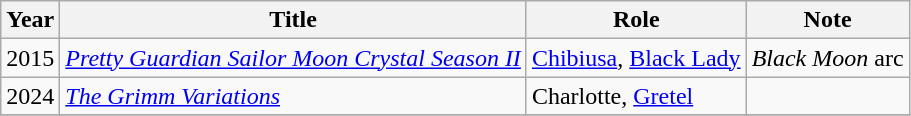<table class="wikitable">
<tr>
<th>Year</th>
<th>Title</th>
<th>Role</th>
<th>Note</th>
</tr>
<tr>
<td>2015</td>
<td><em><a href='#'>Pretty Guardian Sailor Moon Crystal Season II</a></em></td>
<td><a href='#'>Chibiusa</a>, <a href='#'>Black Lady</a></td>
<td><em>Black Moon</em> arc</td>
</tr>
<tr>
<td>2024</td>
<td><em><a href='#'>The Grimm Variations</a></em></td>
<td>Charlotte, <a href='#'>Gretel</a></td>
<td></td>
</tr>
<tr>
</tr>
</table>
